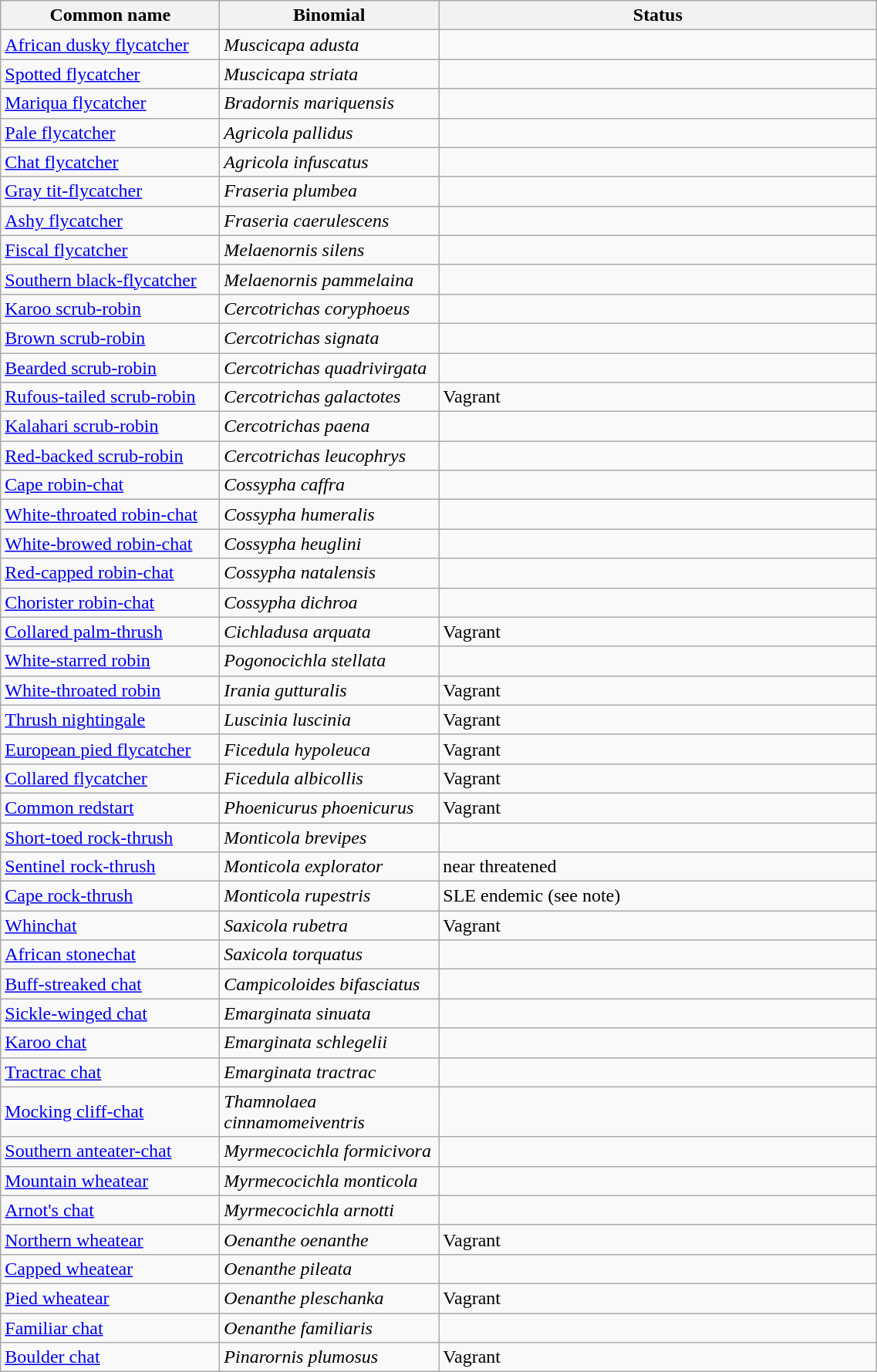<table width=60% class="wikitable">
<tr>
<th width=25%>Common name</th>
<th width=25%>Binomial</th>
<th width=50%>Status</th>
</tr>
<tr>
<td><a href='#'>African dusky flycatcher</a></td>
<td><em>Muscicapa adusta</em></td>
<td></td>
</tr>
<tr>
<td><a href='#'>Spotted flycatcher</a></td>
<td><em>Muscicapa striata</em></td>
<td></td>
</tr>
<tr>
<td><a href='#'>Mariqua flycatcher</a></td>
<td><em>Bradornis mariquensis</em></td>
<td></td>
</tr>
<tr>
<td><a href='#'>Pale flycatcher</a></td>
<td><em>Agricola pallidus</em></td>
<td></td>
</tr>
<tr>
<td><a href='#'>Chat flycatcher</a></td>
<td><em>Agricola infuscatus</em></td>
<td></td>
</tr>
<tr>
<td><a href='#'>Gray tit-flycatcher</a></td>
<td><em>Fraseria plumbea</em></td>
<td></td>
</tr>
<tr>
<td><a href='#'>Ashy flycatcher</a></td>
<td><em>Fraseria caerulescens</em></td>
<td></td>
</tr>
<tr>
<td><a href='#'>Fiscal flycatcher</a></td>
<td><em>Melaenornis silens</em></td>
<td></td>
</tr>
<tr>
<td><a href='#'>Southern black-flycatcher</a></td>
<td><em>Melaenornis pammelaina</em></td>
<td></td>
</tr>
<tr>
<td><a href='#'>Karoo scrub-robin</a></td>
<td><em>Cercotrichas coryphoeus</em></td>
<td></td>
</tr>
<tr>
<td><a href='#'>Brown scrub-robin</a></td>
<td><em>Cercotrichas signata</em></td>
<td></td>
</tr>
<tr>
<td><a href='#'>Bearded scrub-robin</a></td>
<td><em>Cercotrichas quadrivirgata</em></td>
<td></td>
</tr>
<tr>
<td><a href='#'>Rufous-tailed scrub-robin</a></td>
<td><em>Cercotrichas galactotes</em></td>
<td>Vagrant</td>
</tr>
<tr>
<td><a href='#'>Kalahari scrub-robin</a></td>
<td><em>Cercotrichas paena</em></td>
<td></td>
</tr>
<tr>
<td><a href='#'>Red-backed scrub-robin</a></td>
<td><em>Cercotrichas leucophrys</em></td>
<td></td>
</tr>
<tr>
<td><a href='#'>Cape robin-chat</a></td>
<td><em>Cossypha caffra</em></td>
<td></td>
</tr>
<tr>
<td><a href='#'>White-throated robin-chat</a></td>
<td><em>Cossypha humeralis</em></td>
<td></td>
</tr>
<tr>
<td><a href='#'>White-browed robin-chat</a></td>
<td><em>Cossypha heuglini</em></td>
<td></td>
</tr>
<tr>
<td><a href='#'>Red-capped robin-chat</a></td>
<td><em>Cossypha natalensis</em></td>
<td></td>
</tr>
<tr>
<td><a href='#'>Chorister robin-chat</a></td>
<td><em>Cossypha dichroa</em></td>
<td></td>
</tr>
<tr>
<td><a href='#'>Collared palm-thrush</a></td>
<td><em>Cichladusa arquata</em></td>
<td>Vagrant</td>
</tr>
<tr>
<td><a href='#'>White-starred robin</a></td>
<td><em>Pogonocichla stellata</em></td>
<td></td>
</tr>
<tr>
<td><a href='#'>White-throated robin</a></td>
<td><em>Irania gutturalis</em></td>
<td>Vagrant</td>
</tr>
<tr>
<td><a href='#'>Thrush nightingale</a></td>
<td><em>Luscinia luscinia</em></td>
<td>Vagrant</td>
</tr>
<tr>
<td><a href='#'>European pied flycatcher</a></td>
<td><em>Ficedula hypoleuca</em></td>
<td>Vagrant</td>
</tr>
<tr>
<td><a href='#'>Collared flycatcher</a></td>
<td><em>Ficedula albicollis</em></td>
<td>Vagrant</td>
</tr>
<tr>
<td><a href='#'>Common redstart</a></td>
<td><em>Phoenicurus phoenicurus</em></td>
<td>Vagrant</td>
</tr>
<tr>
<td><a href='#'>Short-toed rock-thrush</a></td>
<td><em>Monticola brevipes</em></td>
<td></td>
</tr>
<tr>
<td><a href='#'>Sentinel rock-thrush</a></td>
<td><em>Monticola explorator</em></td>
<td>near threatened</td>
</tr>
<tr>
<td><a href='#'>Cape rock-thrush</a></td>
<td><em>Monticola rupestris</em></td>
<td>SLE endemic (see note)</td>
</tr>
<tr>
<td><a href='#'>Whinchat</a></td>
<td><em>Saxicola rubetra</em></td>
<td>Vagrant</td>
</tr>
<tr>
<td><a href='#'>African stonechat</a></td>
<td><em>Saxicola torquatus</em></td>
<td></td>
</tr>
<tr>
<td><a href='#'>Buff-streaked chat</a></td>
<td><em>Campicoloides bifasciatus</em></td>
<td></td>
</tr>
<tr>
<td><a href='#'>Sickle-winged chat</a></td>
<td><em>Emarginata sinuata</em></td>
<td></td>
</tr>
<tr>
<td><a href='#'>Karoo chat</a></td>
<td><em>Emarginata schlegelii</em></td>
<td></td>
</tr>
<tr>
<td><a href='#'>Tractrac chat</a></td>
<td><em>Emarginata tractrac</em></td>
<td></td>
</tr>
<tr>
<td><a href='#'>Mocking cliff-chat</a></td>
<td><em>Thamnolaea cinnamomeiventris</em></td>
<td></td>
</tr>
<tr>
<td><a href='#'>Southern anteater-chat</a></td>
<td><em>Myrmecocichla formicivora</em></td>
<td></td>
</tr>
<tr>
<td><a href='#'>Mountain wheatear</a></td>
<td><em>Myrmecocichla monticola</em></td>
<td></td>
</tr>
<tr>
<td><a href='#'>Arnot's chat</a></td>
<td><em>Myrmecocichla arnotti</em></td>
<td></td>
</tr>
<tr>
<td><a href='#'>Northern wheatear</a></td>
<td><em>Oenanthe oenanthe</em></td>
<td>Vagrant</td>
</tr>
<tr>
<td><a href='#'>Capped wheatear</a></td>
<td><em>Oenanthe pileata</em></td>
<td></td>
</tr>
<tr>
<td><a href='#'>Pied wheatear</a></td>
<td><em>Oenanthe pleschanka</em></td>
<td>Vagrant</td>
</tr>
<tr>
<td><a href='#'>Familiar chat</a></td>
<td><em>Oenanthe familiaris</em></td>
<td></td>
</tr>
<tr>
<td><a href='#'>Boulder chat</a></td>
<td><em>Pinarornis plumosus</em></td>
<td>Vagrant</td>
</tr>
</table>
